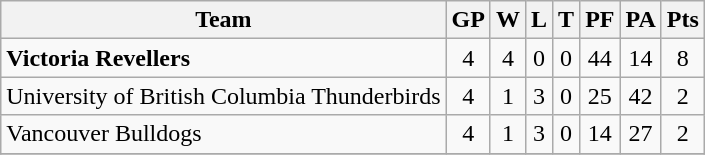<table class="wikitable">
<tr>
<th>Team</th>
<th>GP</th>
<th>W</th>
<th>L</th>
<th>T</th>
<th>PF</th>
<th>PA</th>
<th>Pts</th>
</tr>
<tr align="center">
<td align="left"><strong>Victoria Revellers</strong></td>
<td>4</td>
<td>4</td>
<td>0</td>
<td>0</td>
<td>44</td>
<td>14</td>
<td>8</td>
</tr>
<tr align="center">
<td align="left">University of British Columbia Thunderbirds</td>
<td>4</td>
<td>1</td>
<td>3</td>
<td>0</td>
<td>25</td>
<td>42</td>
<td>2</td>
</tr>
<tr align="center">
<td align="left">Vancouver Bulldogs</td>
<td>4</td>
<td>1</td>
<td>3</td>
<td>0</td>
<td>14</td>
<td>27</td>
<td>2</td>
</tr>
<tr align="center">
</tr>
</table>
